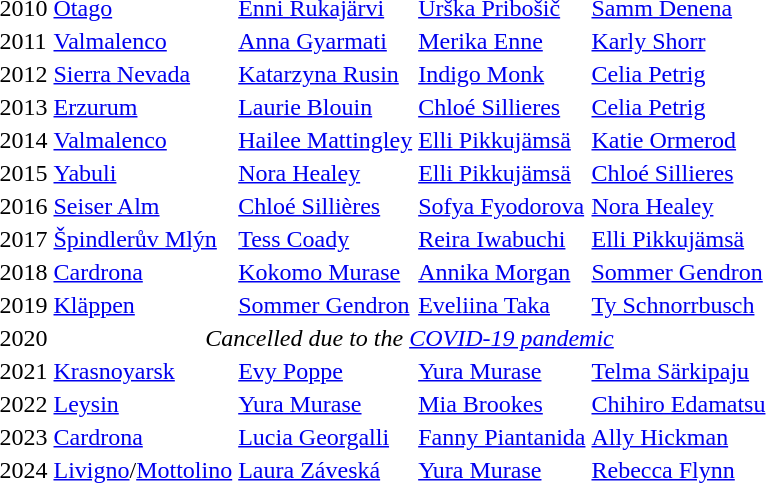<table>
<tr>
<td>2010</td>
<td> <a href='#'>Otago</a></td>
<td> <a href='#'>Enni Rukajärvi</a></td>
<td> <a href='#'>Urška Pribošič</a></td>
<td> <a href='#'>Samm Denena</a></td>
</tr>
<tr>
<td>2011</td>
<td> <a href='#'>Valmalenco</a></td>
<td> <a href='#'>Anna Gyarmati</a></td>
<td> <a href='#'>Merika Enne</a></td>
<td> <a href='#'>Karly Shorr</a></td>
</tr>
<tr>
<td>2012</td>
<td> <a href='#'>Sierra Nevada</a></td>
<td> <a href='#'>Katarzyna Rusin</a></td>
<td> <a href='#'>Indigo Monk</a></td>
<td> <a href='#'>Celia Petrig</a></td>
</tr>
<tr>
<td>2013</td>
<td> <a href='#'>Erzurum</a></td>
<td> <a href='#'>Laurie Blouin</a></td>
<td> <a href='#'>Chloé Sillieres</a></td>
<td> <a href='#'>Celia Petrig</a></td>
</tr>
<tr>
<td>2014</td>
<td> <a href='#'>Valmalenco</a></td>
<td> <a href='#'>Hailee Mattingley</a></td>
<td> <a href='#'>Elli Pikkujämsä</a></td>
<td> <a href='#'>Katie Ormerod</a></td>
</tr>
<tr>
<td>2015</td>
<td> <a href='#'>Yabuli</a></td>
<td> <a href='#'>Nora Healey</a></td>
<td> <a href='#'>Elli Pikkujämsä</a></td>
<td> <a href='#'>Chloé Sillieres</a></td>
</tr>
<tr>
<td>2016</td>
<td> <a href='#'>Seiser Alm</a></td>
<td> <a href='#'>Chloé Sillières</a></td>
<td> <a href='#'>Sofya Fyodorova</a></td>
<td> <a href='#'>Nora Healey</a></td>
</tr>
<tr>
<td>2017</td>
<td> <a href='#'>Špindlerův Mlýn</a></td>
<td> <a href='#'>Tess Coady</a></td>
<td> <a href='#'>Reira Iwabuchi</a></td>
<td> <a href='#'>Elli Pikkujämsä</a></td>
</tr>
<tr>
<td>2018</td>
<td> <a href='#'>Cardrona</a></td>
<td> <a href='#'>Kokomo Murase</a></td>
<td> <a href='#'>Annika Morgan</a></td>
<td> <a href='#'>Sommer Gendron</a></td>
</tr>
<tr>
<td>2019</td>
<td> <a href='#'>Kläppen</a></td>
<td> <a href='#'>Sommer Gendron</a></td>
<td> <a href='#'>Eveliina Taka</a></td>
<td> <a href='#'>Ty Schnorrbusch</a></td>
</tr>
<tr>
<td>2020</td>
<td colspan=4 align=center><em>Cancelled due to the <a href='#'>COVID-19 pandemic</a></em></td>
</tr>
<tr>
<td>2021</td>
<td> <a href='#'>Krasnoyarsk</a></td>
<td> <a href='#'>Evy Poppe</a></td>
<td> <a href='#'>Yura Murase</a></td>
<td> <a href='#'>Telma Särkipaju</a></td>
</tr>
<tr>
<td>2022</td>
<td> <a href='#'>Leysin</a></td>
<td> <a href='#'>Yura Murase</a></td>
<td> <a href='#'>Mia Brookes</a></td>
<td> <a href='#'>Chihiro Edamatsu</a></td>
</tr>
<tr>
<td>2023</td>
<td> <a href='#'>Cardrona</a></td>
<td> <a href='#'>Lucia Georgalli</a></td>
<td> <a href='#'>Fanny Piantanida</a></td>
<td> <a href='#'>Ally Hickman</a></td>
</tr>
<tr>
<td>2024</td>
<td> <a href='#'>Livigno</a>/<a href='#'>Mottolino</a></td>
<td> <a href='#'>Laura Záveská</a></td>
<td> <a href='#'>Yura Murase</a></td>
<td> <a href='#'>Rebecca Flynn</a></td>
</tr>
</table>
